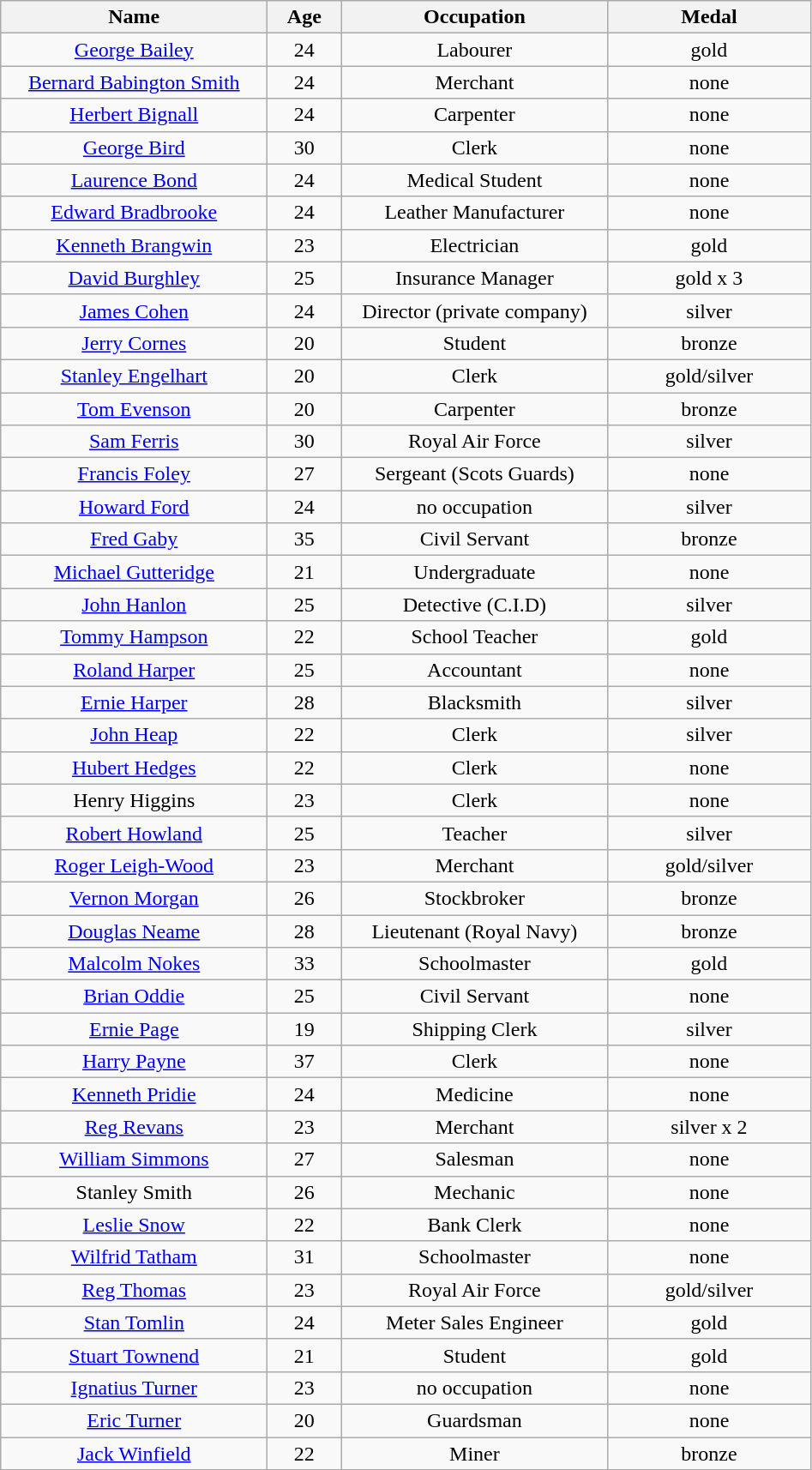<table class="wikitable" style="text-align: center">
<tr>
<th width=200>Name</th>
<th width=50>Age</th>
<th width=200>Occupation</th>
<th width=150>Medal</th>
</tr>
<tr>
<td><a href='#'>George Bailey</a></td>
<td>24</td>
<td>Labourer</td>
<td>gold</td>
</tr>
<tr>
<td><a href='#'>Bernard Babington Smith</a></td>
<td>24</td>
<td>Merchant</td>
<td>none</td>
</tr>
<tr>
<td><a href='#'>Herbert Bignall</a></td>
<td>24</td>
<td>Carpenter</td>
<td>none</td>
</tr>
<tr>
<td><a href='#'>George Bird</a></td>
<td>30</td>
<td>Clerk</td>
<td>none</td>
</tr>
<tr>
<td><a href='#'>Laurence Bond</a></td>
<td>24</td>
<td>Medical Student</td>
<td>none</td>
</tr>
<tr>
<td><a href='#'>Edward Bradbrooke</a></td>
<td>24</td>
<td>Leather Manufacturer</td>
<td>none</td>
</tr>
<tr>
<td><a href='#'>Kenneth Brangwin</a></td>
<td>23</td>
<td>Electrician</td>
<td>gold</td>
</tr>
<tr>
<td><a href='#'>David Burghley</a></td>
<td>25</td>
<td>Insurance Manager</td>
<td>gold x 3</td>
</tr>
<tr>
<td><a href='#'>James Cohen</a></td>
<td>24</td>
<td>Director (private company)</td>
<td>silver</td>
</tr>
<tr>
<td><a href='#'>Jerry Cornes</a></td>
<td>20</td>
<td>Student</td>
<td>bronze</td>
</tr>
<tr>
<td><a href='#'>Stanley Engelhart</a></td>
<td>20</td>
<td>Clerk</td>
<td>gold/silver</td>
</tr>
<tr>
<td><a href='#'>Tom Evenson</a></td>
<td>20</td>
<td>Carpenter</td>
<td>bronze</td>
</tr>
<tr>
<td><a href='#'>Sam Ferris</a></td>
<td>30</td>
<td>Royal Air Force</td>
<td>silver</td>
</tr>
<tr>
<td><a href='#'>Francis Foley</a></td>
<td>27</td>
<td>Sergeant (Scots Guards)</td>
<td>none</td>
</tr>
<tr>
<td><a href='#'>Howard Ford</a></td>
<td>24</td>
<td>no occupation</td>
<td>silver</td>
</tr>
<tr>
<td><a href='#'>Fred Gaby</a></td>
<td>35</td>
<td>Civil Servant</td>
<td>bronze</td>
</tr>
<tr>
<td><a href='#'>Michael Gutteridge</a></td>
<td>21</td>
<td>Undergraduate</td>
<td>none</td>
</tr>
<tr>
<td><a href='#'>John Hanlon</a></td>
<td>25</td>
<td>Detective (C.I.D)</td>
<td>silver</td>
</tr>
<tr>
<td><a href='#'>Tommy Hampson</a></td>
<td>22</td>
<td>School Teacher</td>
<td>gold</td>
</tr>
<tr>
<td><a href='#'>Roland Harper</a></td>
<td>25</td>
<td>Accountant</td>
<td>none</td>
</tr>
<tr>
<td><a href='#'>Ernie Harper</a></td>
<td>28</td>
<td>Blacksmith</td>
<td>silver</td>
</tr>
<tr>
<td><a href='#'>John Heap</a></td>
<td>22</td>
<td>Clerk</td>
<td>silver</td>
</tr>
<tr>
<td><a href='#'>Hubert Hedges</a></td>
<td>22</td>
<td>Clerk</td>
<td>none</td>
</tr>
<tr>
<td>Henry Higgins</td>
<td>23</td>
<td>Clerk</td>
<td>none</td>
</tr>
<tr>
<td><a href='#'>Robert Howland</a></td>
<td>25</td>
<td>Teacher</td>
<td>silver</td>
</tr>
<tr>
<td><a href='#'>Roger Leigh-Wood</a></td>
<td>23</td>
<td>Merchant</td>
<td>gold/silver</td>
</tr>
<tr>
<td><a href='#'>Vernon Morgan</a></td>
<td>26</td>
<td>Stockbroker</td>
<td>bronze</td>
</tr>
<tr>
<td><a href='#'>Douglas Neame</a></td>
<td>28</td>
<td>Lieutenant (Royal Navy)</td>
<td>bronze</td>
</tr>
<tr>
<td><a href='#'>Malcolm Nokes</a></td>
<td>33</td>
<td>Schoolmaster</td>
<td>gold</td>
</tr>
<tr>
<td><a href='#'>Brian Oddie</a></td>
<td>25</td>
<td>Civil Servant</td>
<td>none</td>
</tr>
<tr>
<td><a href='#'>Ernie Page</a></td>
<td>19</td>
<td>Shipping Clerk</td>
<td>silver</td>
</tr>
<tr>
<td><a href='#'>Harry Payne</a></td>
<td>37</td>
<td>Clerk</td>
<td>none</td>
</tr>
<tr>
<td><a href='#'>Kenneth Pridie</a></td>
<td>24</td>
<td>Medicine</td>
<td>none</td>
</tr>
<tr>
<td><a href='#'>Reg Revans</a></td>
<td>23</td>
<td>Merchant</td>
<td>silver x 2</td>
</tr>
<tr>
<td><a href='#'>William Simmons</a></td>
<td>27</td>
<td>Salesman</td>
<td>none</td>
</tr>
<tr>
<td>Stanley Smith</td>
<td>26</td>
<td>Mechanic</td>
<td>none</td>
</tr>
<tr>
<td><a href='#'>Leslie Snow</a></td>
<td>22</td>
<td>Bank Clerk</td>
<td>none</td>
</tr>
<tr>
<td><a href='#'>Wilfrid Tatham</a></td>
<td>31</td>
<td>Schoolmaster</td>
<td>none</td>
</tr>
<tr>
<td><a href='#'>Reg Thomas</a></td>
<td>23</td>
<td>Royal Air Force</td>
<td>gold/silver</td>
</tr>
<tr>
<td><a href='#'>Stan Tomlin</a></td>
<td>24</td>
<td>Meter Sales Engineer</td>
<td>gold</td>
</tr>
<tr>
<td><a href='#'>Stuart Townend</a></td>
<td>21</td>
<td>Student</td>
<td>gold</td>
</tr>
<tr>
<td><a href='#'>Ignatius Turner</a></td>
<td>23</td>
<td>no occupation</td>
<td>none</td>
</tr>
<tr>
<td><a href='#'>Eric Turner</a></td>
<td>20</td>
<td>Guardsman</td>
<td>none</td>
</tr>
<tr>
<td><a href='#'>Jack Winfield</a></td>
<td>22</td>
<td>Miner</td>
<td>bronze</td>
</tr>
</table>
